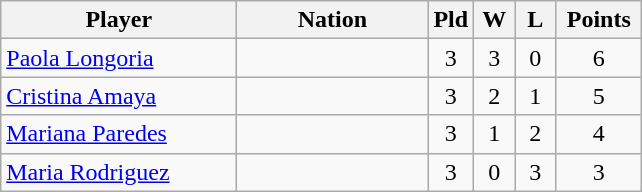<table class="wikitable" style="text-align:center">
<tr>
<th width="150">Player</th>
<th width="120">Nation</th>
<th width="20">Pld</th>
<th width="20">W</th>
<th width="20">L</th>
<th width="50">Points</th>
</tr>
<tr>
<td align="left"><a href='#'>Paola Longoria</a></td>
<td align="left"></td>
<td>3</td>
<td>3</td>
<td>0</td>
<td>6</td>
</tr>
<tr>
<td align="left"><a href='#'>Cristina Amaya</a></td>
<td align="left"></td>
<td>3</td>
<td>2</td>
<td>1</td>
<td>5</td>
</tr>
<tr>
<td align="left"><a href='#'>Mariana Paredes</a></td>
<td align="left"></td>
<td>3</td>
<td>1</td>
<td>2</td>
<td>4</td>
</tr>
<tr>
<td align="left"><a href='#'>Maria Rodriguez</a></td>
<td align="left"></td>
<td>3</td>
<td>0</td>
<td>3</td>
<td>3</td>
</tr>
</table>
